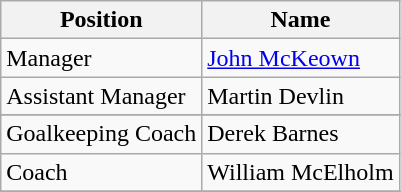<table class="wikitable">
<tr>
<th>Position</th>
<th>Name</th>
</tr>
<tr>
<td>Manager</td>
<td><a href='#'>John McKeown</a></td>
</tr>
<tr>
<td>Assistant Manager</td>
<td>Martin Devlin</td>
</tr>
<tr |Player Coach || >
</tr>
<tr>
<td>Goalkeeping Coach</td>
<td>Derek Barnes</td>
</tr>
<tr>
<td>Coach</td>
<td>William McElholm</td>
</tr>
<tr>
</tr>
</table>
